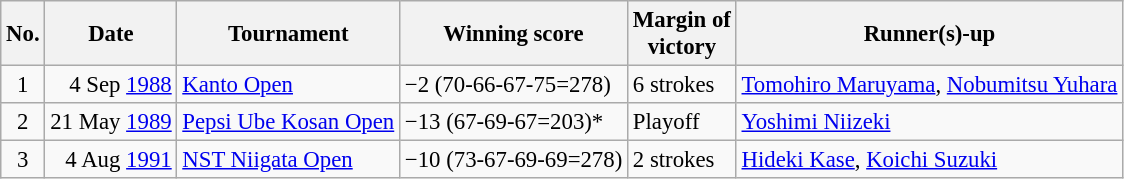<table class="wikitable" style="font-size:95%;">
<tr>
<th>No.</th>
<th>Date</th>
<th>Tournament</th>
<th>Winning score</th>
<th>Margin of<br>victory</th>
<th>Runner(s)-up</th>
</tr>
<tr>
<td align=center>1</td>
<td align=right>4 Sep <a href='#'>1988</a></td>
<td><a href='#'>Kanto Open</a></td>
<td>−2 (70-66-67-75=278)</td>
<td>6 strokes</td>
<td> <a href='#'>Tomohiro Maruyama</a>,  <a href='#'>Nobumitsu Yuhara</a></td>
</tr>
<tr>
<td align=center>2</td>
<td align=right>21 May <a href='#'>1989</a></td>
<td><a href='#'>Pepsi Ube Kosan Open</a></td>
<td>−13 (67-69-67=203)*</td>
<td>Playoff</td>
<td> <a href='#'>Yoshimi Niizeki</a></td>
</tr>
<tr>
<td align=center>3</td>
<td align=right>4 Aug <a href='#'>1991</a></td>
<td><a href='#'>NST Niigata Open</a></td>
<td>−10 (73-67-69-69=278)</td>
<td>2 strokes</td>
<td> <a href='#'>Hideki Kase</a>,  <a href='#'>Koichi Suzuki</a></td>
</tr>
</table>
